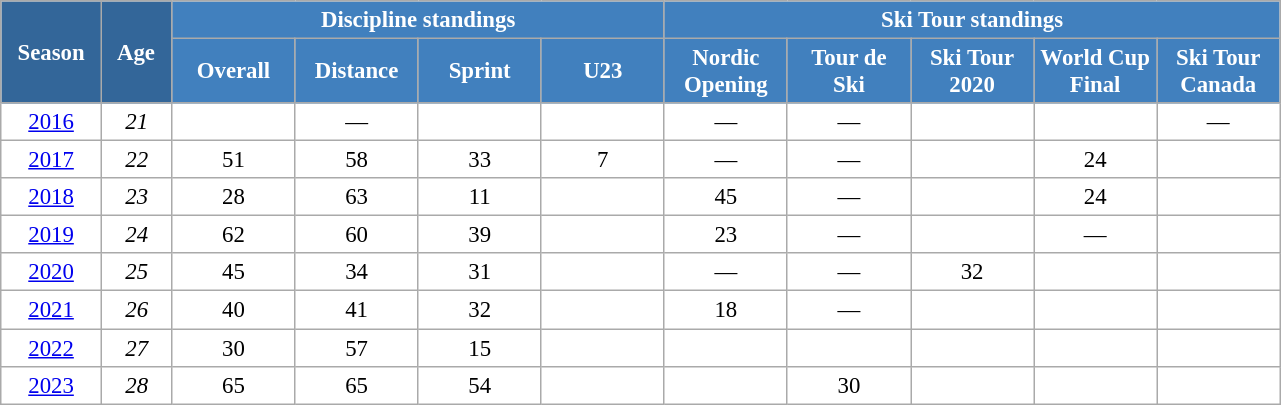<table class="wikitable" style="font-size:95%; text-align:center; border:grey solid 1px; border-collapse:collapse; background:#ffffff;">
<tr>
<th style="background-color:#369; color:white; width:60px;" rowspan="2"> Season </th>
<th style="background-color:#369; color:white; width:40px;" rowspan="2"> Age </th>
<th style="background-color:#4180be; color:white;" colspan="4">Discipline standings</th>
<th style="background-color:#4180be; color:white;" colspan="5">Ski Tour standings</th>
</tr>
<tr>
<th style="background-color:#4180be; color:white; width:75px;">Overall</th>
<th style="background-color:#4180be; color:white; width:75px;">Distance</th>
<th style="background-color:#4180be; color:white; width:75px;">Sprint</th>
<th style="background-color:#4180be; color:white; width:75px;">U23</th>
<th style="background-color:#4180be; color:white; width:75px;">Nordic<br>Opening</th>
<th style="background-color:#4180be; color:white; width:75px;">Tour de<br>Ski</th>
<th style="background-color:#4180be; color:white; width:75px;">Ski Tour<br>2020</th>
<th style="background-color:#4180be; color:white; width:75px;">World Cup<br>Final</th>
<th style="background-color:#4180be; color:white; width:75px;">Ski Tour<br>Canada</th>
</tr>
<tr>
<td><a href='#'>2016</a></td>
<td><em>21</em></td>
<td></td>
<td>—</td>
<td></td>
<td></td>
<td>—</td>
<td>—</td>
<td></td>
<td></td>
<td>—</td>
</tr>
<tr>
<td><a href='#'>2017</a></td>
<td><em>22</em></td>
<td>51</td>
<td>58</td>
<td>33</td>
<td>7</td>
<td>—</td>
<td>—</td>
<td></td>
<td>24</td>
<td></td>
</tr>
<tr>
<td><a href='#'>2018</a></td>
<td><em>23</em></td>
<td>28</td>
<td>63</td>
<td>11</td>
<td></td>
<td>45</td>
<td>—</td>
<td></td>
<td>24</td>
<td></td>
</tr>
<tr>
<td><a href='#'>2019</a></td>
<td><em>24</em></td>
<td>62</td>
<td>60</td>
<td>39</td>
<td></td>
<td>23</td>
<td>—</td>
<td></td>
<td>—</td>
<td></td>
</tr>
<tr>
<td><a href='#'>2020</a></td>
<td><em>25</em></td>
<td>45</td>
<td>34</td>
<td>31</td>
<td></td>
<td>—</td>
<td>—</td>
<td>32</td>
<td></td>
<td></td>
</tr>
<tr>
<td><a href='#'>2021</a></td>
<td><em>26</em></td>
<td>40</td>
<td>41</td>
<td>32</td>
<td></td>
<td>18</td>
<td>—</td>
<td></td>
<td></td>
<td></td>
</tr>
<tr>
<td><a href='#'>2022</a></td>
<td><em>27</em></td>
<td>30</td>
<td>57</td>
<td>15</td>
<td></td>
<td></td>
<td></td>
<td></td>
<td></td>
<td></td>
</tr>
<tr>
<td><a href='#'>2023</a></td>
<td><em>28</em></td>
<td>65</td>
<td>65</td>
<td>54</td>
<td></td>
<td></td>
<td>30</td>
<td></td>
<td></td>
<td></td>
</tr>
</table>
